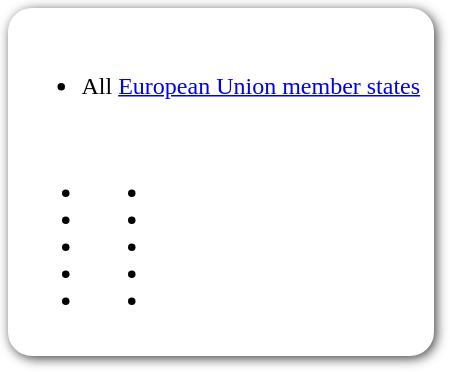<table style=" border-radius:1em; box-shadow: 0.1em 0.1em 0.5em rgba(0,0,0,0.75); background-color: white; border: 1px solid white; padding: 5px;">
<tr style="vertical-align:top;">
<td><br><ul><li> All <a href='#'>European Union member states</a></li></ul><table>
<tr>
<td><br><ul><li></li><li></li><li></li><li></li><li></li></ul></td>
<td valign="top"><br><ul><li></li><li></li><li></li><li></li><li></li></ul></td>
<td></td>
</tr>
</table>
</td>
</tr>
</table>
